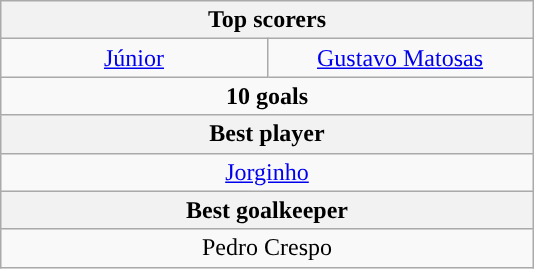<table class="wikitable" style="margin: 1em auto 1em auto;">
<tr>
<th width=340 colspan=2>Top scorers</th>
</tr>
<tr align=center style="background:">
<td style="text-align:center;" width=170> <a href='#'>Júnior</a></td>
<td style="text-align:center;" width=170> <a href='#'>Gustavo Matosas</a></td>
</tr>
<tr>
<td style="text-align:center;" colspan=2><strong>10 goals</strong></td>
</tr>
<tr>
<th colspan=2>Best player</th>
</tr>
<tr>
<td style="text-align:center;" colspan=2>  <a href='#'>Jorginho</a></td>
</tr>
<tr>
<th colspan=2>Best goalkeeper</th>
</tr>
<tr>
<td style="text-align:center;" colspan=2> Pedro Crespo</td>
</tr>
</table>
